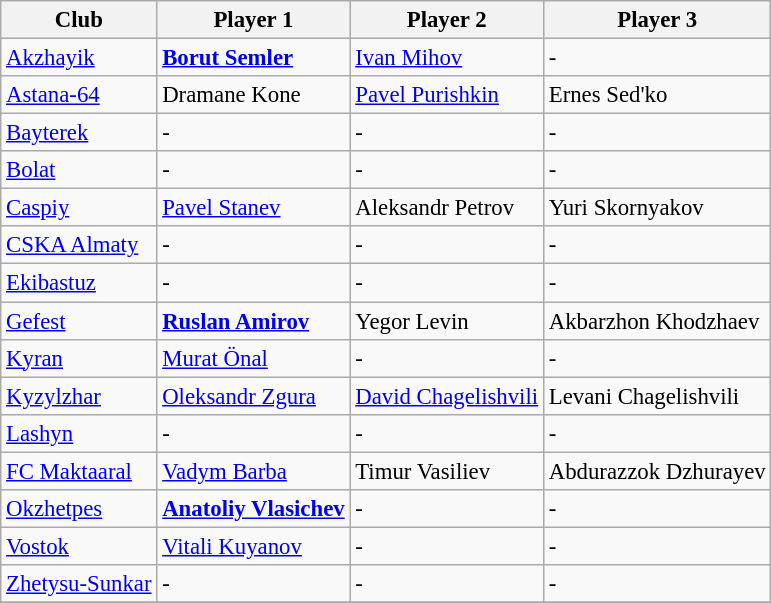<table class="wikitable" style="font-size:95%;">
<tr>
<th>Club</th>
<th>Player 1</th>
<th>Player 2</th>
<th>Player 3</th>
</tr>
<tr>
<td><a href='#'>Akzhayik</a></td>
<td> <strong><a href='#'>Borut Semler</a></strong></td>
<td> <a href='#'>Ivan Mihov</a></td>
<td>-</td>
</tr>
<tr>
<td><a href='#'>Astana-64</a></td>
<td> Dramane Kone</td>
<td> <a href='#'>Pavel Purishkin</a></td>
<td> Ernes Sed'ko</td>
</tr>
<tr>
<td><a href='#'>Bayterek</a></td>
<td>-</td>
<td>-</td>
<td>-</td>
</tr>
<tr>
<td><a href='#'>Bolat</a></td>
<td>-</td>
<td>-</td>
<td>-</td>
</tr>
<tr>
<td><a href='#'>Caspiy</a></td>
<td> <a href='#'>Pavel Stanev</a></td>
<td> Aleksandr Petrov</td>
<td> Yuri Skornyakov</td>
</tr>
<tr>
<td><a href='#'>CSKA Almaty</a></td>
<td>-</td>
<td>-</td>
<td>-</td>
</tr>
<tr>
<td><a href='#'>Ekibastuz</a></td>
<td>-</td>
<td>-</td>
<td>-</td>
</tr>
<tr>
<td><a href='#'>Gefest</a></td>
<td> <strong><a href='#'>Ruslan Amirov</a></strong></td>
<td> Yegor Levin</td>
<td> Akbarzhon Khodzhaev</td>
</tr>
<tr>
<td><a href='#'>Kyran</a></td>
<td> <a href='#'>Murat Önal</a></td>
<td>-</td>
<td>-</td>
</tr>
<tr>
<td><a href='#'>Kyzylzhar</a></td>
<td> <a href='#'>Oleksandr Zgura</a></td>
<td> <a href='#'>David Chagelishvili</a></td>
<td> Levani Chagelishvili</td>
</tr>
<tr>
<td><a href='#'>Lashyn</a></td>
<td>-</td>
<td>-</td>
<td>-</td>
</tr>
<tr>
<td><a href='#'>FC Maktaaral</a></td>
<td> <a href='#'>Vadym Barba</a></td>
<td> Timur Vasiliev</td>
<td> Abdurazzok Dzhurayev</td>
</tr>
<tr>
<td><a href='#'>Okzhetpes</a></td>
<td> <strong><a href='#'>Anatoliy Vlasichev</a></strong></td>
<td>-</td>
<td>-</td>
</tr>
<tr>
<td><a href='#'>Vostok</a></td>
<td> <a href='#'>Vitali Kuyanov</a></td>
<td>-</td>
<td>-</td>
</tr>
<tr>
<td><a href='#'>Zhetysu-Sunkar</a></td>
<td>-</td>
<td>-</td>
<td>-</td>
</tr>
<tr>
</tr>
</table>
